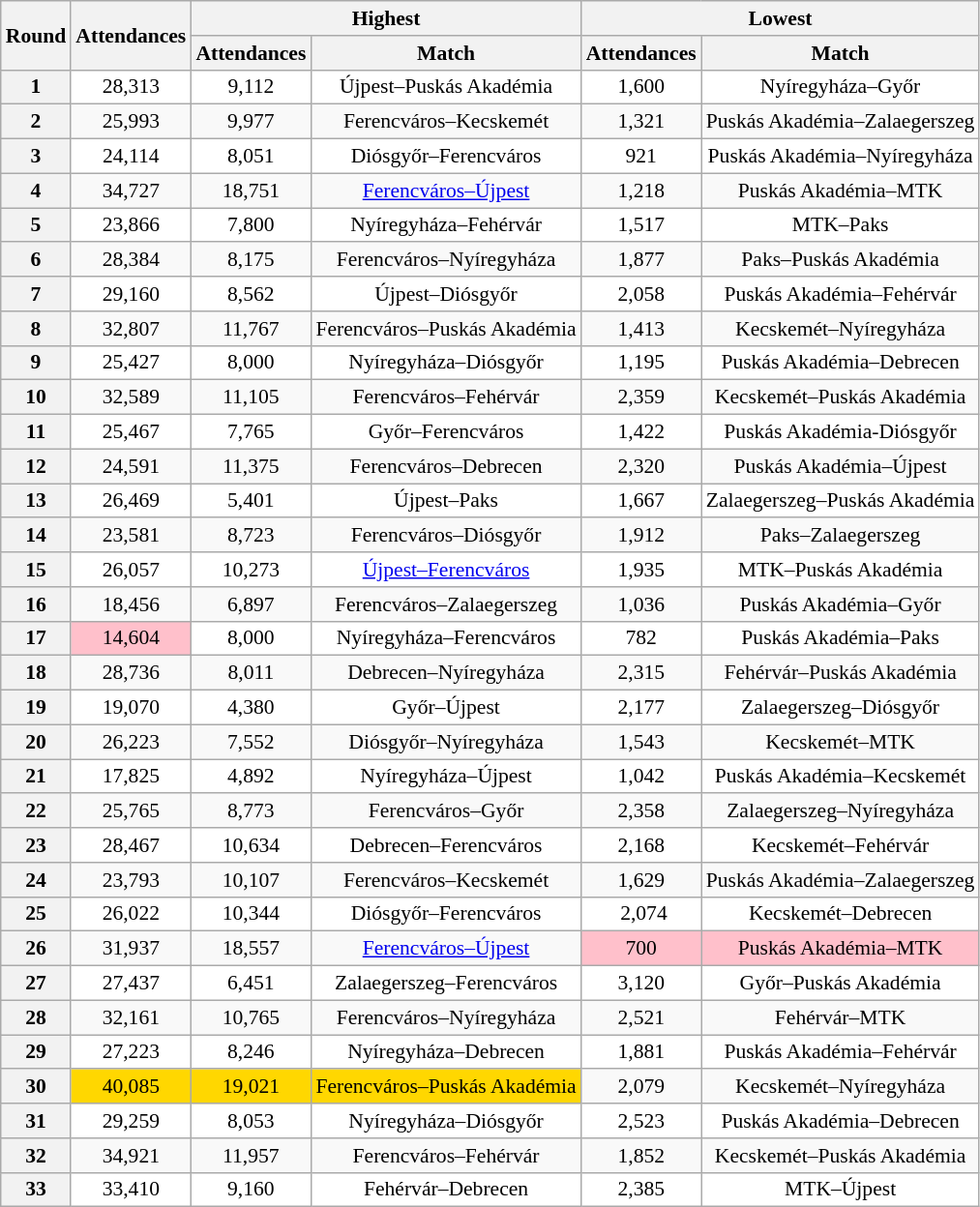<table class="wikitable sortable sticky-header-multi" style="text-align:center; font-size:90%;">
<tr>
<th rowspan="2">Round</th>
<th rowspan="2">Attendances</th>
<th colspan="2">Highest</th>
<th colspan="2">Lowest</th>
</tr>
<tr>
<th>Attendances</th>
<th>Match</th>
<th>Attendances</th>
<th>Match</th>
</tr>
<tr bgcolor="white">
<th>1</th>
<td>28,313</td>
<td>9,112</td>
<td>Újpest–Puskás Akadémia</td>
<td>1,600</td>
<td>Nyíregyháza–Győr</td>
</tr>
<tr>
<th>2</th>
<td>25,993</td>
<td>9,977</td>
<td>Ferencváros–Kecskemét</td>
<td>1,321</td>
<td>Puskás Akadémia–Zalaegerszeg</td>
</tr>
<tr bgcolor="white">
<th>3</th>
<td>24,114</td>
<td>8,051</td>
<td>Diósgyőr–Ferencváros</td>
<td>921</td>
<td>Puskás Akadémia–Nyíregyháza</td>
</tr>
<tr>
<th>4</th>
<td>34,727</td>
<td>18,751</td>
<td><a href='#'>Ferencváros–Újpest</a></td>
<td>1,218</td>
<td>Puskás Akadémia–MTK</td>
</tr>
<tr bgcolor="white">
<th>5</th>
<td>23,866</td>
<td>7,800</td>
<td>Nyíregyháza–Fehérvár</td>
<td>1,517</td>
<td>MTK–Paks</td>
</tr>
<tr>
<th>6</th>
<td>28,384</td>
<td>8,175</td>
<td>Ferencváros–Nyíregyháza</td>
<td>1,877</td>
<td>Paks–Puskás Akadémia</td>
</tr>
<tr bgcolor="white">
<th>7</th>
<td>29,160</td>
<td>8,562</td>
<td>Újpest–Diósgyőr</td>
<td>2,058</td>
<td>Puskás Akadémia–Fehérvár</td>
</tr>
<tr>
<th>8</th>
<td>32,807</td>
<td>11,767</td>
<td>Ferencváros–Puskás Akadémia</td>
<td>1,413</td>
<td>Kecskemét–Nyíregyháza</td>
</tr>
<tr bgcolor="white">
<th>9</th>
<td>25,427</td>
<td>8,000</td>
<td>Nyíregyháza–Diósgyőr</td>
<td>1,195</td>
<td>Puskás Akadémia–Debrecen</td>
</tr>
<tr>
<th>10</th>
<td>32,589</td>
<td>11,105</td>
<td>Ferencváros–Fehérvár</td>
<td>2,359</td>
<td>Kecskemét–Puskás Akadémia</td>
</tr>
<tr bgcolor="white">
<th>11</th>
<td>25,467</td>
<td>7,765</td>
<td>Győr–Ferencváros</td>
<td>1,422</td>
<td>Puskás Akadémia-Diósgyőr</td>
</tr>
<tr>
<th>12</th>
<td>24,591</td>
<td>11,375</td>
<td>Ferencváros–Debrecen</td>
<td>2,320</td>
<td>Puskás Akadémia–Újpest</td>
</tr>
<tr bgcolor="white">
<th>13</th>
<td>26,469</td>
<td>5,401</td>
<td>Újpest–Paks</td>
<td>1,667</td>
<td>Zalaegerszeg–Puskás Akadémia</td>
</tr>
<tr>
<th>14</th>
<td>23,581</td>
<td>8,723</td>
<td>Ferencváros–Diósgyőr</td>
<td>1,912</td>
<td>Paks–Zalaegerszeg</td>
</tr>
<tr bgcolor="white">
<th>15</th>
<td>26,057</td>
<td>10,273</td>
<td><a href='#'>Újpest–Ferencváros</a></td>
<td>1,935</td>
<td>MTK–Puskás Akadémia</td>
</tr>
<tr>
<th>16</th>
<td>18,456</td>
<td>6,897</td>
<td>Ferencváros–Zalaegerszeg</td>
<td>1,036</td>
<td>Puskás Akadémia–Győr</td>
</tr>
<tr bgcolor="white">
<th>17</th>
<td style="background-color: pink;">14,604</td>
<td>8,000</td>
<td>Nyíregyháza–Ferencváros</td>
<td>782</td>
<td>Puskás Akadémia–Paks</td>
</tr>
<tr>
<th>18</th>
<td>28,736</td>
<td>8,011</td>
<td>Debrecen–Nyíregyháza</td>
<td>2,315</td>
<td>Fehérvár–Puskás Akadémia</td>
</tr>
<tr bgcolor="white">
<th>19</th>
<td>19,070</td>
<td>4,380</td>
<td>Győr–Újpest</td>
<td>2,177</td>
<td>Zalaegerszeg–Diósgyőr</td>
</tr>
<tr>
<th>20</th>
<td>26,223</td>
<td>7,552</td>
<td>Diósgyőr–Nyíregyháza</td>
<td>1,543</td>
<td>Kecskemét–MTK</td>
</tr>
<tr bgcolor="white">
<th>21</th>
<td>17,825</td>
<td>4,892</td>
<td>Nyíregyháza–Újpest</td>
<td>1,042</td>
<td>Puskás Akadémia–Kecskemét</td>
</tr>
<tr>
<th>22</th>
<td>25,765</td>
<td>8,773</td>
<td>Ferencváros–Győr</td>
<td>2,358</td>
<td>Zalaegerszeg–Nyíregyháza</td>
</tr>
<tr bgcolor="white">
<th>23</th>
<td>28,467</td>
<td>10,634</td>
<td>Debrecen–Ferencváros</td>
<td>2,168</td>
<td>Kecskemét–Fehérvár</td>
</tr>
<tr>
<th>24</th>
<td>23,793</td>
<td>10,107</td>
<td>Ferencváros–Kecskemét</td>
<td>1,629</td>
<td>Puskás Akadémia–Zalaegerszeg</td>
</tr>
<tr bgcolor="white">
<th>25</th>
<td>26,022</td>
<td>10,344</td>
<td>Diósgyőr–Ferencváros</td>
<td> 2,074</td>
<td>Kecskemét–Debrecen</td>
</tr>
<tr>
<th>26</th>
<td>31,937</td>
<td>18,557</td>
<td><a href='#'>Ferencváros–Újpest</a></td>
<td style="background-color: pink;">700</td>
<td style="background-color: pink;">Puskás Akadémia–MTK</td>
</tr>
<tr bgcolor="white">
<th>27</th>
<td>27,437</td>
<td>6,451</td>
<td>Zalaegerszeg–Ferencváros</td>
<td>3,120</td>
<td>Győr–Puskás Akadémia</td>
</tr>
<tr>
<th>28</th>
<td>32,161</td>
<td>10,765</td>
<td>Ferencváros–Nyíregyháza</td>
<td>2,521</td>
<td>Fehérvár–MTK</td>
</tr>
<tr bgcolor="white">
<th>29</th>
<td>27,223</td>
<td>8,246</td>
<td>Nyíregyháza–Debrecen</td>
<td>1,881</td>
<td>Puskás Akadémia–Fehérvár</td>
</tr>
<tr>
<th>30</th>
<td style="background-color: gold;">40,085</td>
<td style="background-color: gold;">19,021</td>
<td style="background-color: gold;">Ferencváros–Puskás Akadémia</td>
<td>2,079</td>
<td>Kecskemét–Nyíregyháza</td>
</tr>
<tr bgcolor="white">
<th>31</th>
<td>29,259</td>
<td>8,053</td>
<td>Nyíregyháza–Diósgyőr</td>
<td>2,523</td>
<td>Puskás Akadémia–Debrecen</td>
</tr>
<tr>
<th>32</th>
<td>34,921</td>
<td>11,957</td>
<td>Ferencváros–Fehérvár</td>
<td>1,852</td>
<td>Kecskemét–Puskás Akadémia</td>
</tr>
<tr bgcolor="white">
<th>33</th>
<td>33,410</td>
<td>9,160</td>
<td>Fehérvár–Debrecen</td>
<td>2,385</td>
<td>MTK–Újpest</td>
</tr>
</table>
